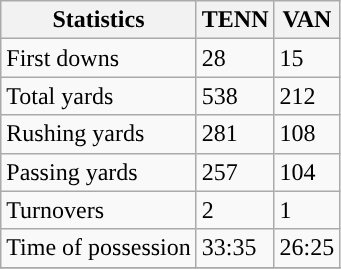<table class="wikitable" style="float: left;">
<tr>
<th>Statistics</th>
<th>TENN</th>
<th>VAN</th>
</tr>
<tr>
<td>First downs</td>
<td>28</td>
<td>15</td>
</tr>
<tr>
<td>Total yards</td>
<td>538</td>
<td>212</td>
</tr>
<tr>
<td>Rushing yards</td>
<td>281</td>
<td>108</td>
</tr>
<tr>
<td>Passing yards</td>
<td>257</td>
<td>104</td>
</tr>
<tr>
<td>Turnovers</td>
<td>2</td>
<td>1</td>
</tr>
<tr>
<td>Time of possession</td>
<td>33:35</td>
<td>26:25</td>
</tr>
<tr>
</tr>
</table>
